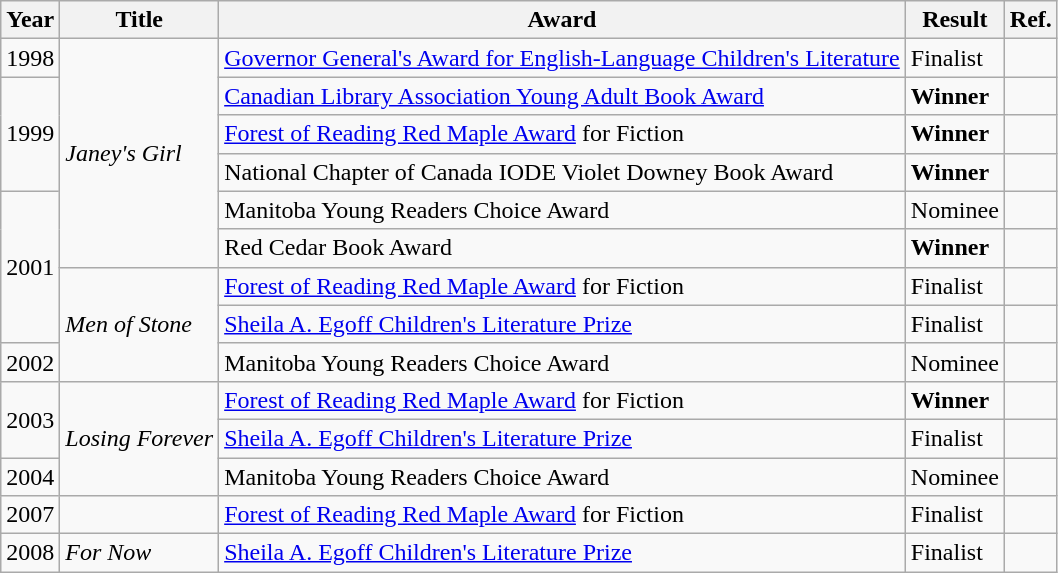<table class="wikitable sortable mw-collapsible">
<tr>
<th>Year</th>
<th>Title</th>
<th>Award</th>
<th>Result</th>
<th>Ref.</th>
</tr>
<tr>
<td>1998</td>
<td rowspan="6"><em>Janey's Girl</em></td>
<td><a href='#'>Governor General's Award for English-Language Children's Literature</a></td>
<td>Finalist</td>
<td></td>
</tr>
<tr>
<td rowspan="3">1999</td>
<td><a href='#'>Canadian Library Association Young Adult Book Award</a></td>
<td><strong>Winner</strong></td>
<td></td>
</tr>
<tr>
<td><a href='#'>Forest of Reading Red Maple Award</a> for Fiction</td>
<td><strong>Winner</strong></td>
<td></td>
</tr>
<tr>
<td>National Chapter of Canada IODE Violet Downey Book Award</td>
<td><strong>Winner</strong></td>
<td></td>
</tr>
<tr>
<td rowspan="4">2001</td>
<td>Manitoba Young Readers Choice Award</td>
<td>Nominee</td>
<td></td>
</tr>
<tr>
<td>Red Cedar Book Award</td>
<td><strong>Winner</strong></td>
<td></td>
</tr>
<tr>
<td rowspan="3"><em>Men of Stone</em></td>
<td><a href='#'>Forest of Reading Red Maple Award</a> for Fiction</td>
<td>Finalist</td>
<td></td>
</tr>
<tr>
<td><a href='#'>Sheila A. Egoff Children's Literature Prize</a></td>
<td>Finalist</td>
<td></td>
</tr>
<tr>
<td>2002</td>
<td>Manitoba Young Readers Choice Award</td>
<td>Nominee</td>
<td></td>
</tr>
<tr>
<td rowspan="2">2003</td>
<td rowspan="3"><em>Losing Forever</em></td>
<td><a href='#'>Forest of Reading Red Maple Award</a> for Fiction</td>
<td><strong>Winner</strong></td>
<td></td>
</tr>
<tr>
<td><a href='#'>Sheila A. Egoff Children's Literature Prize</a></td>
<td>Finalist</td>
<td></td>
</tr>
<tr>
<td>2004</td>
<td>Manitoba Young Readers Choice Award</td>
<td>Nominee</td>
<td></td>
</tr>
<tr>
<td>2007</td>
<td></td>
<td><a href='#'>Forest of Reading Red Maple Award</a> for Fiction</td>
<td>Finalist</td>
<td></td>
</tr>
<tr>
<td>2008</td>
<td><em>For Now</em></td>
<td><a href='#'>Sheila A. Egoff Children's Literature Prize</a></td>
<td>Finalist</td>
<td></td>
</tr>
</table>
